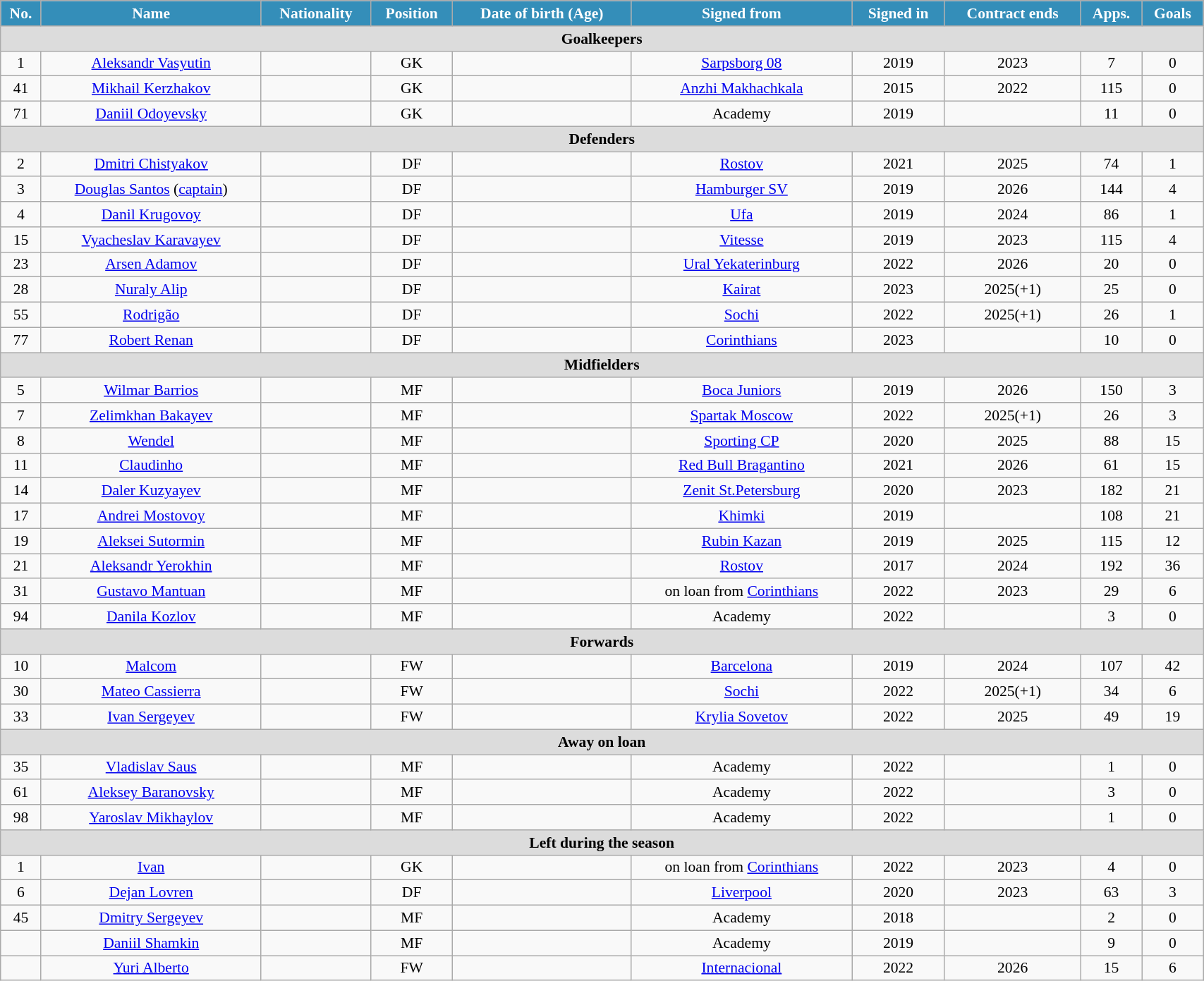<table class="wikitable" style="text-align:center; font-size:90%; width:90%;">
<tr>
<th style="background:#348EB9; color:white; text-align:center;">No.</th>
<th style="background:#348EB9; color:white; text-align:center;">Name</th>
<th style="background:#348EB9; color:white; text-align:center;">Nationality</th>
<th style="background:#348EB9; color:white; text-align:center;">Position</th>
<th style="background:#348EB9; color:white; text-align:center;">Date of birth (Age)</th>
<th style="background:#348EB9; color:white; text-align:center;">Signed from</th>
<th style="background:#348EB9; color:white; text-align:center;">Signed in</th>
<th style="background:#348EB9; color:white; text-align:center;">Contract ends</th>
<th style="background:#348EB9; color:white; text-align:center;">Apps.</th>
<th style="background:#348EB9; color:white; text-align:center;">Goals</th>
</tr>
<tr>
<th colspan="11" style="background:#dcdcdc; text-align:center;">Goalkeepers</th>
</tr>
<tr>
<td>1</td>
<td><a href='#'>Aleksandr Vasyutin</a></td>
<td></td>
<td>GK</td>
<td></td>
<td><a href='#'>Sarpsborg 08</a></td>
<td>2019</td>
<td>2023</td>
<td>7</td>
<td>0</td>
</tr>
<tr>
<td>41</td>
<td><a href='#'>Mikhail Kerzhakov</a></td>
<td></td>
<td>GK</td>
<td></td>
<td><a href='#'>Anzhi Makhachkala</a></td>
<td>2015</td>
<td>2022</td>
<td>115</td>
<td>0</td>
</tr>
<tr>
<td>71</td>
<td><a href='#'>Daniil Odoyevsky</a></td>
<td></td>
<td>GK</td>
<td></td>
<td>Academy</td>
<td>2019</td>
<td></td>
<td>11</td>
<td>0</td>
</tr>
<tr>
<th colspan="11" style="background:#dcdcdc; text-align:center;">Defenders</th>
</tr>
<tr>
<td>2</td>
<td><a href='#'>Dmitri Chistyakov</a></td>
<td></td>
<td>DF</td>
<td></td>
<td><a href='#'>Rostov</a></td>
<td>2021</td>
<td>2025</td>
<td>74</td>
<td>1</td>
</tr>
<tr>
<td>3</td>
<td><a href='#'>Douglas Santos</a> (<a href='#'>captain</a>)</td>
<td></td>
<td>DF</td>
<td></td>
<td><a href='#'>Hamburger SV</a></td>
<td>2019</td>
<td>2026</td>
<td>144</td>
<td>4</td>
</tr>
<tr>
<td>4</td>
<td><a href='#'>Danil Krugovoy</a></td>
<td></td>
<td>DF</td>
<td></td>
<td><a href='#'>Ufa</a></td>
<td>2019</td>
<td>2024</td>
<td>86</td>
<td>1</td>
</tr>
<tr>
<td>15</td>
<td><a href='#'>Vyacheslav Karavayev</a></td>
<td></td>
<td>DF</td>
<td></td>
<td><a href='#'>Vitesse</a></td>
<td>2019</td>
<td>2023</td>
<td>115</td>
<td>4</td>
</tr>
<tr>
<td>23</td>
<td><a href='#'>Arsen Adamov</a></td>
<td></td>
<td>DF</td>
<td></td>
<td><a href='#'>Ural Yekaterinburg</a></td>
<td>2022</td>
<td>2026</td>
<td>20</td>
<td>0</td>
</tr>
<tr>
<td>28</td>
<td><a href='#'>Nuraly Alip</a></td>
<td></td>
<td>DF</td>
<td></td>
<td><a href='#'>Kairat</a></td>
<td>2023</td>
<td>2025(+1)</td>
<td>25</td>
<td>0</td>
</tr>
<tr>
<td>55</td>
<td><a href='#'>Rodrigão</a></td>
<td></td>
<td>DF</td>
<td></td>
<td><a href='#'>Sochi</a></td>
<td>2022</td>
<td>2025(+1)</td>
<td>26</td>
<td>1</td>
</tr>
<tr>
<td>77</td>
<td><a href='#'>Robert Renan</a></td>
<td></td>
<td>DF</td>
<td></td>
<td><a href='#'>Corinthians</a></td>
<td>2023</td>
<td></td>
<td>10</td>
<td>0</td>
</tr>
<tr>
<th colspan="11" style="background:#dcdcdc; text-align:center;">Midfielders</th>
</tr>
<tr>
<td>5</td>
<td><a href='#'>Wilmar Barrios</a></td>
<td></td>
<td>MF</td>
<td></td>
<td><a href='#'>Boca Juniors</a></td>
<td>2019</td>
<td>2026</td>
<td>150</td>
<td>3</td>
</tr>
<tr>
<td>7</td>
<td><a href='#'>Zelimkhan Bakayev</a></td>
<td></td>
<td>MF</td>
<td></td>
<td><a href='#'>Spartak Moscow</a></td>
<td>2022</td>
<td>2025(+1)</td>
<td>26</td>
<td>3</td>
</tr>
<tr>
<td>8</td>
<td><a href='#'>Wendel</a></td>
<td></td>
<td>MF</td>
<td></td>
<td><a href='#'>Sporting CP</a></td>
<td>2020</td>
<td>2025</td>
<td>88</td>
<td>15</td>
</tr>
<tr>
<td>11</td>
<td><a href='#'>Claudinho</a></td>
<td></td>
<td>MF</td>
<td></td>
<td><a href='#'>Red Bull Bragantino</a></td>
<td>2021</td>
<td>2026</td>
<td>61</td>
<td>15</td>
</tr>
<tr>
<td>14</td>
<td><a href='#'>Daler Kuzyayev</a></td>
<td></td>
<td>MF</td>
<td></td>
<td><a href='#'>Zenit St.Petersburg</a></td>
<td>2020</td>
<td>2023</td>
<td>182</td>
<td>21</td>
</tr>
<tr>
<td>17</td>
<td><a href='#'>Andrei Mostovoy</a></td>
<td></td>
<td>MF</td>
<td></td>
<td><a href='#'>Khimki</a></td>
<td>2019</td>
<td></td>
<td>108</td>
<td>21</td>
</tr>
<tr>
<td>19</td>
<td><a href='#'>Aleksei Sutormin</a></td>
<td></td>
<td>MF</td>
<td></td>
<td><a href='#'>Rubin Kazan</a></td>
<td>2019</td>
<td>2025</td>
<td>115</td>
<td>12</td>
</tr>
<tr>
<td>21</td>
<td><a href='#'>Aleksandr Yerokhin</a></td>
<td></td>
<td>MF</td>
<td></td>
<td><a href='#'>Rostov</a></td>
<td>2017</td>
<td>2024</td>
<td>192</td>
<td>36</td>
</tr>
<tr>
<td>31</td>
<td><a href='#'>Gustavo Mantuan</a></td>
<td></td>
<td>MF</td>
<td></td>
<td>on loan from <a href='#'>Corinthians</a></td>
<td>2022</td>
<td>2023</td>
<td>29</td>
<td>6</td>
</tr>
<tr>
<td>94</td>
<td><a href='#'>Danila Kozlov</a></td>
<td></td>
<td>MF</td>
<td></td>
<td>Academy</td>
<td>2022</td>
<td></td>
<td>3</td>
<td>0</td>
</tr>
<tr>
<th colspan="11" style="background:#dcdcdc; text-align:center;">Forwards</th>
</tr>
<tr>
<td>10</td>
<td><a href='#'>Malcom</a></td>
<td></td>
<td>FW</td>
<td></td>
<td><a href='#'>Barcelona</a></td>
<td>2019</td>
<td>2024</td>
<td>107</td>
<td>42</td>
</tr>
<tr>
<td>30</td>
<td><a href='#'>Mateo Cassierra</a></td>
<td></td>
<td>FW</td>
<td></td>
<td><a href='#'>Sochi</a></td>
<td>2022</td>
<td>2025(+1)</td>
<td>34</td>
<td>6</td>
</tr>
<tr>
<td>33</td>
<td><a href='#'>Ivan Sergeyev</a></td>
<td></td>
<td>FW</td>
<td></td>
<td><a href='#'>Krylia Sovetov</a></td>
<td>2022</td>
<td>2025</td>
<td>49</td>
<td>19</td>
</tr>
<tr>
<th colspan="11" style="background:#dcdcdc; text-align:center;">Away on loan</th>
</tr>
<tr>
<td>35</td>
<td><a href='#'>Vladislav Saus</a></td>
<td></td>
<td>MF</td>
<td></td>
<td>Academy</td>
<td>2022</td>
<td></td>
<td>1</td>
<td>0</td>
</tr>
<tr>
<td>61</td>
<td><a href='#'>Aleksey Baranovsky</a></td>
<td></td>
<td>MF</td>
<td></td>
<td>Academy</td>
<td>2022</td>
<td></td>
<td>3</td>
<td>0</td>
</tr>
<tr>
<td>98</td>
<td><a href='#'>Yaroslav Mikhaylov</a></td>
<td></td>
<td>MF</td>
<td></td>
<td>Academy</td>
<td>2022</td>
<td></td>
<td>1</td>
<td>0</td>
</tr>
<tr>
<th colspan="11" style="background:#dcdcdc; text-align:center;">Left during the season</th>
</tr>
<tr>
<td>1</td>
<td><a href='#'>Ivan</a></td>
<td></td>
<td>GK</td>
<td></td>
<td>on loan from <a href='#'>Corinthians</a></td>
<td>2022</td>
<td>2023</td>
<td>4</td>
<td>0</td>
</tr>
<tr>
<td>6</td>
<td><a href='#'>Dejan Lovren</a></td>
<td></td>
<td>DF</td>
<td></td>
<td><a href='#'>Liverpool</a></td>
<td>2020</td>
<td>2023</td>
<td>63</td>
<td>3</td>
</tr>
<tr>
<td>45</td>
<td><a href='#'>Dmitry Sergeyev</a></td>
<td></td>
<td>MF</td>
<td></td>
<td>Academy</td>
<td>2018</td>
<td></td>
<td>2</td>
<td>0</td>
</tr>
<tr>
<td></td>
<td><a href='#'>Daniil Shamkin</a></td>
<td></td>
<td>MF</td>
<td></td>
<td>Academy</td>
<td>2019</td>
<td></td>
<td>9</td>
<td>0</td>
</tr>
<tr>
<td></td>
<td><a href='#'>Yuri Alberto</a></td>
<td></td>
<td>FW</td>
<td></td>
<td><a href='#'>Internacional</a></td>
<td>2022</td>
<td>2026</td>
<td>15</td>
<td>6</td>
</tr>
</table>
